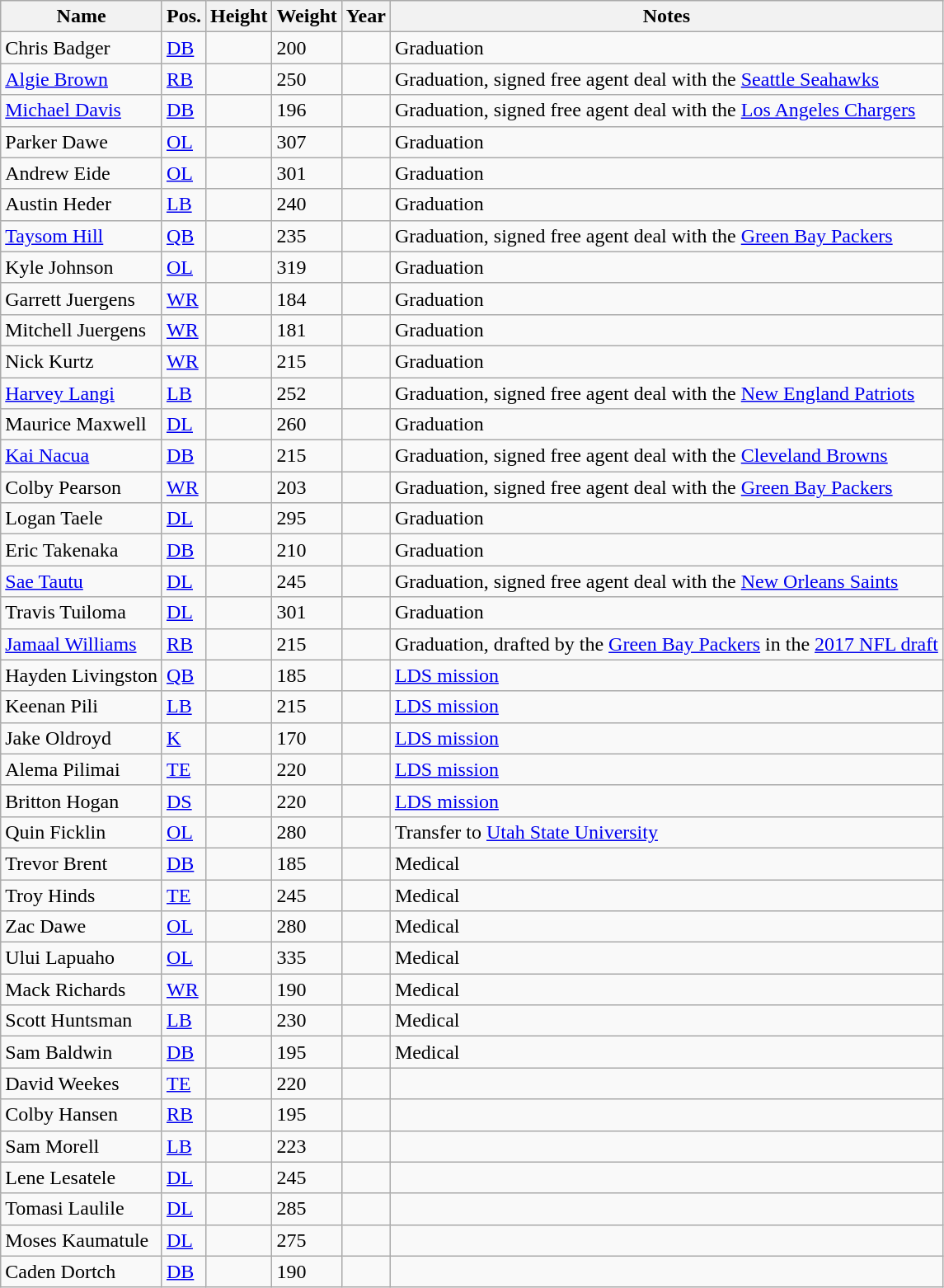<table class="wikitable sortable" border="4">
<tr>
<th>Name</th>
<th>Pos.</th>
<th>Height</th>
<th>Weight</th>
<th>Year</th>
<th>Notes</th>
</tr>
<tr>
<td>Chris Badger</td>
<td><a href='#'>DB</a></td>
<td></td>
<td>200</td>
<td></td>
<td>Graduation</td>
</tr>
<tr>
<td><a href='#'>Algie Brown</a></td>
<td><a href='#'>RB</a></td>
<td></td>
<td>250</td>
<td></td>
<td>Graduation, signed free agent deal with the <a href='#'>Seattle Seahawks</a></td>
</tr>
<tr>
<td><a href='#'>Michael Davis</a></td>
<td><a href='#'>DB</a></td>
<td></td>
<td>196</td>
<td></td>
<td>Graduation, signed free agent deal with the <a href='#'>Los Angeles Chargers</a></td>
</tr>
<tr>
<td>Parker Dawe</td>
<td><a href='#'>OL</a></td>
<td></td>
<td>307</td>
<td></td>
<td>Graduation</td>
</tr>
<tr>
<td>Andrew Eide</td>
<td><a href='#'>OL</a></td>
<td></td>
<td>301</td>
<td></td>
<td>Graduation</td>
</tr>
<tr>
<td>Austin Heder</td>
<td><a href='#'>LB</a></td>
<td></td>
<td>240</td>
<td></td>
<td>Graduation</td>
</tr>
<tr>
<td><a href='#'>Taysom Hill</a></td>
<td><a href='#'>QB</a></td>
<td></td>
<td>235</td>
<td></td>
<td>Graduation, signed free agent deal with the <a href='#'>Green Bay Packers</a></td>
</tr>
<tr>
<td>Kyle Johnson</td>
<td><a href='#'>OL</a></td>
<td></td>
<td>319</td>
<td></td>
<td>Graduation</td>
</tr>
<tr>
<td>Garrett Juergens</td>
<td><a href='#'>WR</a></td>
<td></td>
<td>184</td>
<td></td>
<td>Graduation</td>
</tr>
<tr>
<td>Mitchell Juergens</td>
<td><a href='#'>WR</a></td>
<td></td>
<td>181</td>
<td></td>
<td>Graduation</td>
</tr>
<tr>
<td>Nick Kurtz</td>
<td><a href='#'>WR</a></td>
<td></td>
<td>215</td>
<td></td>
<td>Graduation</td>
</tr>
<tr>
<td><a href='#'>Harvey Langi</a></td>
<td><a href='#'>LB</a></td>
<td></td>
<td>252</td>
<td></td>
<td>Graduation, signed free agent deal with the <a href='#'>New England Patriots</a></td>
</tr>
<tr>
<td>Maurice Maxwell</td>
<td><a href='#'>DL</a></td>
<td></td>
<td>260</td>
<td></td>
<td>Graduation</td>
</tr>
<tr>
<td><a href='#'>Kai Nacua</a></td>
<td><a href='#'>DB</a></td>
<td></td>
<td>215</td>
<td></td>
<td>Graduation, signed free agent deal with the <a href='#'>Cleveland Browns</a></td>
</tr>
<tr>
<td>Colby Pearson</td>
<td><a href='#'>WR</a></td>
<td></td>
<td>203</td>
<td></td>
<td>Graduation, signed free agent deal with the <a href='#'>Green Bay Packers</a></td>
</tr>
<tr>
<td>Logan Taele</td>
<td><a href='#'>DL</a></td>
<td></td>
<td>295</td>
<td></td>
<td>Graduation</td>
</tr>
<tr>
<td>Eric Takenaka</td>
<td><a href='#'>DB</a></td>
<td></td>
<td>210</td>
<td></td>
<td>Graduation</td>
</tr>
<tr>
<td><a href='#'>Sae Tautu</a></td>
<td><a href='#'>DL</a></td>
<td></td>
<td>245</td>
<td></td>
<td>Graduation, signed free agent deal with the <a href='#'>New Orleans Saints</a></td>
</tr>
<tr>
<td>Travis Tuiloma</td>
<td><a href='#'>DL</a></td>
<td></td>
<td>301</td>
<td></td>
<td>Graduation</td>
</tr>
<tr>
<td><a href='#'>Jamaal Williams</a></td>
<td><a href='#'>RB</a></td>
<td></td>
<td>215</td>
<td></td>
<td>Graduation, drafted by the <a href='#'>Green Bay Packers</a> in the <a href='#'>2017 NFL draft</a></td>
</tr>
<tr>
<td>Hayden Livingston</td>
<td><a href='#'>QB</a></td>
<td></td>
<td>185</td>
<td></td>
<td><a href='#'>LDS mission</a></td>
</tr>
<tr>
<td>Keenan Pili</td>
<td><a href='#'>LB</a></td>
<td></td>
<td>215</td>
<td></td>
<td><a href='#'>LDS mission</a></td>
</tr>
<tr>
<td>Jake Oldroyd</td>
<td><a href='#'>K</a></td>
<td></td>
<td>170</td>
<td></td>
<td><a href='#'>LDS mission</a></td>
</tr>
<tr>
<td>Alema Pilimai</td>
<td><a href='#'>TE</a></td>
<td></td>
<td>220</td>
<td></td>
<td><a href='#'>LDS mission</a></td>
</tr>
<tr>
<td>Britton Hogan</td>
<td><a href='#'>DS</a></td>
<td></td>
<td>220</td>
<td></td>
<td><a href='#'>LDS mission</a></td>
</tr>
<tr>
<td>Quin Ficklin</td>
<td><a href='#'>OL</a></td>
<td></td>
<td>280</td>
<td></td>
<td>Transfer to <a href='#'>Utah State University</a></td>
</tr>
<tr>
<td>Trevor Brent</td>
<td><a href='#'>DB</a></td>
<td></td>
<td>185</td>
<td></td>
<td>Medical</td>
</tr>
<tr>
<td>Troy Hinds</td>
<td><a href='#'>TE</a></td>
<td></td>
<td>245</td>
<td></td>
<td>Medical</td>
</tr>
<tr>
<td>Zac Dawe</td>
<td><a href='#'>OL</a></td>
<td></td>
<td>280</td>
<td></td>
<td>Medical</td>
</tr>
<tr>
<td>Ului Lapuaho</td>
<td><a href='#'>OL</a></td>
<td></td>
<td>335</td>
<td></td>
<td>Medical</td>
</tr>
<tr>
<td>Mack Richards</td>
<td><a href='#'>WR</a></td>
<td></td>
<td>190</td>
<td></td>
<td>Medical</td>
</tr>
<tr>
<td>Scott Huntsman</td>
<td><a href='#'>LB</a></td>
<td></td>
<td>230</td>
<td></td>
<td>Medical</td>
</tr>
<tr>
<td>Sam Baldwin</td>
<td><a href='#'>DB</a></td>
<td></td>
<td>195</td>
<td></td>
<td>Medical</td>
</tr>
<tr>
<td>David Weekes</td>
<td><a href='#'>TE</a></td>
<td></td>
<td>220</td>
<td></td>
<td></td>
</tr>
<tr>
<td>Colby Hansen</td>
<td><a href='#'>RB</a></td>
<td></td>
<td>195</td>
<td></td>
<td></td>
</tr>
<tr>
<td>Sam Morell</td>
<td><a href='#'>LB</a></td>
<td></td>
<td>223</td>
<td></td>
<td></td>
</tr>
<tr>
<td>Lene Lesatele</td>
<td><a href='#'>DL</a></td>
<td></td>
<td>245</td>
<td></td>
<td></td>
</tr>
<tr>
<td>Tomasi Laulile</td>
<td><a href='#'>DL</a></td>
<td></td>
<td>285</td>
<td></td>
<td></td>
</tr>
<tr>
<td>Moses Kaumatule</td>
<td><a href='#'>DL</a></td>
<td></td>
<td>275</td>
<td></td>
<td></td>
</tr>
<tr>
<td>Caden Dortch</td>
<td><a href='#'>DB</a></td>
<td></td>
<td>190</td>
<td></td>
<td></td>
</tr>
</table>
